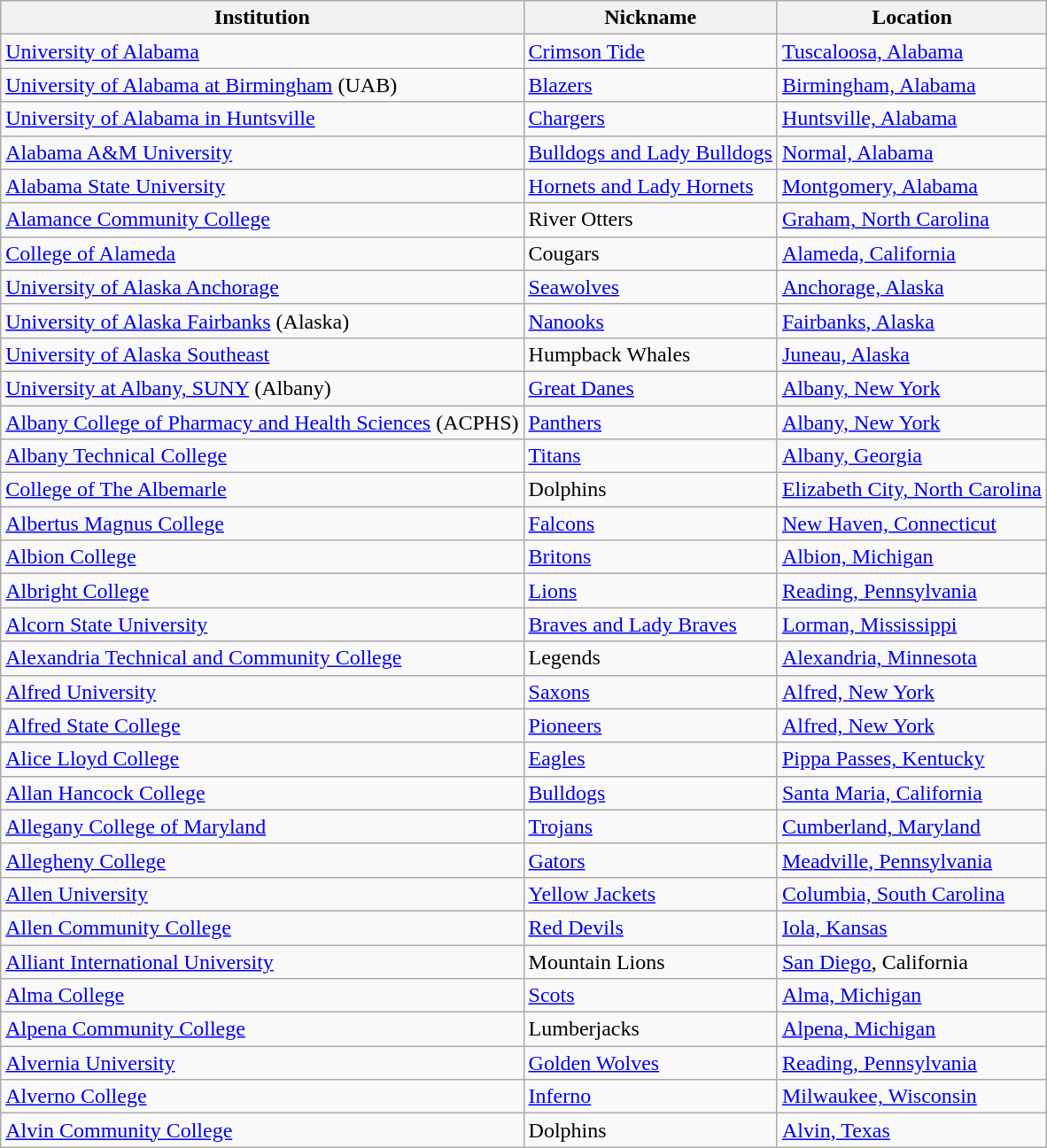<table class="wikitable">
<tr>
<th>Institution</th>
<th>Nickname</th>
<th>Location</th>
</tr>
<tr>
<td><a href='#'>University of Alabama</a></td>
<td><a href='#'>Crimson Tide</a></td>
<td><a href='#'>Tuscaloosa, Alabama</a></td>
</tr>
<tr>
<td><a href='#'>University of Alabama at Birmingham</a> (UAB)</td>
<td><a href='#'>Blazers</a></td>
<td><a href='#'>Birmingham, Alabama</a></td>
</tr>
<tr>
<td><a href='#'>University of Alabama in Huntsville</a></td>
<td><a href='#'>Chargers</a></td>
<td><a href='#'>Huntsville, Alabama</a></td>
</tr>
<tr>
<td><a href='#'>Alabama A&M University</a></td>
<td><a href='#'>Bulldogs and Lady Bulldogs</a></td>
<td><a href='#'>Normal, Alabama</a></td>
</tr>
<tr>
<td><a href='#'>Alabama State University</a></td>
<td><a href='#'>Hornets and Lady Hornets</a></td>
<td><a href='#'>Montgomery, Alabama</a></td>
</tr>
<tr>
<td><a href='#'>Alamance Community College</a></td>
<td>River Otters</td>
<td><a href='#'>Graham, North Carolina</a></td>
</tr>
<tr>
<td><a href='#'>College of Alameda</a></td>
<td>Cougars</td>
<td><a href='#'>Alameda, California</a></td>
</tr>
<tr>
<td><a href='#'>University of Alaska Anchorage</a></td>
<td><a href='#'>Seawolves</a></td>
<td><a href='#'>Anchorage, Alaska</a></td>
</tr>
<tr>
<td><a href='#'>University of Alaska Fairbanks</a> (Alaska)</td>
<td><a href='#'>Nanooks</a></td>
<td><a href='#'>Fairbanks, Alaska</a></td>
</tr>
<tr>
<td><a href='#'>University of Alaska Southeast</a></td>
<td>Humpback Whales</td>
<td><a href='#'>Juneau, Alaska</a></td>
</tr>
<tr>
<td><a href='#'>University at Albany, SUNY</a> (Albany)</td>
<td><a href='#'>Great Danes</a></td>
<td><a href='#'>Albany, New York</a></td>
</tr>
<tr>
<td><a href='#'>Albany College of Pharmacy and Health Sciences</a> (ACPHS)</td>
<td><a href='#'>Panthers</a></td>
<td><a href='#'>Albany, New York</a></td>
</tr>
<tr>
<td><a href='#'>Albany Technical College</a></td>
<td><a href='#'>Titans</a></td>
<td><a href='#'>Albany, Georgia</a></td>
</tr>
<tr>
<td><a href='#'>College of The Albemarle</a></td>
<td>Dolphins</td>
<td><a href='#'>Elizabeth City, North Carolina</a></td>
</tr>
<tr>
<td><a href='#'>Albertus Magnus College</a></td>
<td><a href='#'>Falcons</a></td>
<td><a href='#'>New Haven, Connecticut</a></td>
</tr>
<tr>
<td><a href='#'>Albion College</a></td>
<td><a href='#'>Britons</a></td>
<td><a href='#'>Albion, Michigan</a></td>
</tr>
<tr>
<td><a href='#'>Albright College</a></td>
<td><a href='#'>Lions</a></td>
<td><a href='#'>Reading, Pennsylvania</a></td>
</tr>
<tr>
<td><a href='#'>Alcorn State University</a></td>
<td><a href='#'>Braves and Lady Braves</a></td>
<td><a href='#'>Lorman, Mississippi</a></td>
</tr>
<tr>
<td><a href='#'>Alexandria Technical and Community College</a></td>
<td>Legends</td>
<td><a href='#'>Alexandria, Minnesota</a></td>
</tr>
<tr>
<td><a href='#'>Alfred University</a></td>
<td><a href='#'>Saxons</a></td>
<td><a href='#'>Alfred, New York</a></td>
</tr>
<tr>
<td><a href='#'>Alfred State College</a></td>
<td><a href='#'>Pioneers</a></td>
<td><a href='#'>Alfred, New York</a></td>
</tr>
<tr>
<td><a href='#'>Alice Lloyd College</a></td>
<td><a href='#'>Eagles</a></td>
<td><a href='#'>Pippa Passes, Kentucky</a></td>
</tr>
<tr>
<td><a href='#'>Allan Hancock College</a></td>
<td><a href='#'>Bulldogs</a></td>
<td><a href='#'>Santa Maria, California</a></td>
</tr>
<tr>
<td><a href='#'>Allegany College of Maryland</a></td>
<td><a href='#'>Trojans</a></td>
<td><a href='#'>Cumberland, Maryland</a></td>
</tr>
<tr>
<td><a href='#'>Allegheny College</a></td>
<td><a href='#'>Gators</a></td>
<td><a href='#'>Meadville, Pennsylvania</a></td>
</tr>
<tr>
<td><a href='#'>Allen University</a></td>
<td><a href='#'>Yellow Jackets</a></td>
<td><a href='#'>Columbia, South Carolina</a></td>
</tr>
<tr>
<td><a href='#'>Allen Community College</a></td>
<td><a href='#'>Red Devils</a></td>
<td><a href='#'>Iola, Kansas</a></td>
</tr>
<tr>
<td><a href='#'>Alliant International University</a></td>
<td>Mountain Lions</td>
<td><a href='#'>San Diego</a>, California</td>
</tr>
<tr>
<td><a href='#'>Alma College</a></td>
<td><a href='#'>Scots</a></td>
<td><a href='#'>Alma, Michigan</a></td>
</tr>
<tr>
<td><a href='#'>Alpena Community College</a></td>
<td>Lumberjacks</td>
<td><a href='#'>Alpena, Michigan</a></td>
</tr>
<tr>
<td><a href='#'>Alvernia University</a></td>
<td><a href='#'>Golden Wolves</a></td>
<td><a href='#'>Reading, Pennsylvania</a></td>
</tr>
<tr>
<td><a href='#'>Alverno College</a></td>
<td><a href='#'>Inferno</a></td>
<td><a href='#'>Milwaukee, Wisconsin</a></td>
</tr>
<tr>
<td><a href='#'>Alvin Community College</a></td>
<td>Dolphins</td>
<td><a href='#'>Alvin, Texas</a></td>
</tr>
</table>
